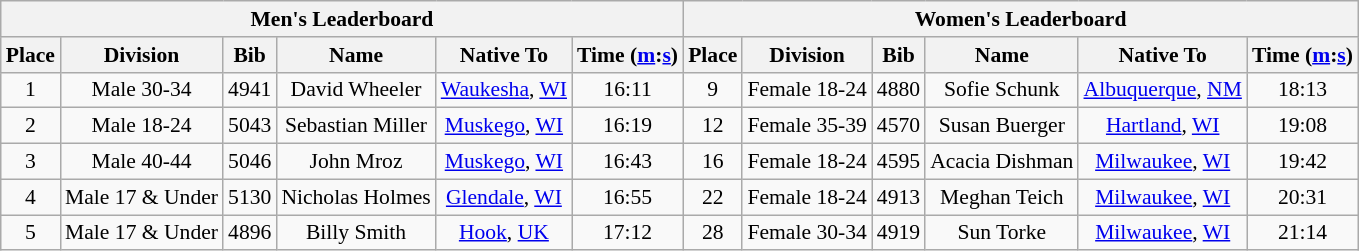<table class="wikitable sortable" style="font-size:90%; text-align:center;">
<tr>
<th colspan="6">Men's Leaderboard</th>
<th colspan="6">Women's Leaderboard</th>
</tr>
<tr>
<th>Place</th>
<th>Division</th>
<th>Bib</th>
<th>Name</th>
<th>Native To</th>
<th>Time (<a href='#'>m</a>:<a href='#'>s</a>)</th>
<th>Place</th>
<th>Division</th>
<th>Bib</th>
<th>Name</th>
<th>Native To</th>
<th>Time (<a href='#'>m</a>:<a href='#'>s</a>)</th>
</tr>
<tr>
<td>1</td>
<td>Male 30-34</td>
<td>4941</td>
<td>David Wheeler</td>
<td><a href='#'>Waukesha</a>, <a href='#'>WI</a></td>
<td>16:11</td>
<td>9</td>
<td>Female 18-24</td>
<td>4880</td>
<td>Sofie Schunk</td>
<td><a href='#'>Albuquerque</a>, <a href='#'>NM</a></td>
<td>18:13</td>
</tr>
<tr>
<td>2</td>
<td>Male 18-24</td>
<td>5043</td>
<td>Sebastian Miller</td>
<td><a href='#'>Muskego</a>, <a href='#'>WI</a></td>
<td>16:19</td>
<td>12</td>
<td>Female 35-39</td>
<td>4570</td>
<td>Susan Buerger</td>
<td><a href='#'>Hartland</a>, <a href='#'>WI</a></td>
<td>19:08</td>
</tr>
<tr>
<td>3</td>
<td>Male 40-44</td>
<td>5046</td>
<td>John Mroz</td>
<td><a href='#'>Muskego</a>, <a href='#'>WI</a></td>
<td>16:43</td>
<td>16</td>
<td>Female 18-24</td>
<td>4595</td>
<td>Acacia Dishman</td>
<td><a href='#'>Milwaukee</a>, <a href='#'>WI</a></td>
<td>19:42</td>
</tr>
<tr>
<td>4</td>
<td>Male 17 & Under</td>
<td>5130</td>
<td>Nicholas Holmes</td>
<td><a href='#'>Glendale</a>, <a href='#'>WI</a></td>
<td>16:55</td>
<td>22</td>
<td>Female 18-24</td>
<td>4913</td>
<td>Meghan Teich</td>
<td><a href='#'>Milwaukee</a>, <a href='#'>WI</a></td>
<td>20:31</td>
</tr>
<tr>
<td>5</td>
<td>Male 17 & Under</td>
<td>4896</td>
<td>Billy Smith</td>
<td><a href='#'>Hook</a>, <a href='#'>UK</a></td>
<td>17:12</td>
<td>28</td>
<td>Female 30-34</td>
<td>4919</td>
<td>Sun Torke</td>
<td><a href='#'>Milwaukee</a>, <a href='#'>WI</a></td>
<td>21:14</td>
</tr>
</table>
